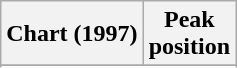<table class="wikitable sortable plainrowheaders">
<tr>
<th scope="col">Chart (1997)</th>
<th scope="col">Peak<br>position</th>
</tr>
<tr>
</tr>
<tr>
</tr>
<tr>
</tr>
<tr>
</tr>
</table>
